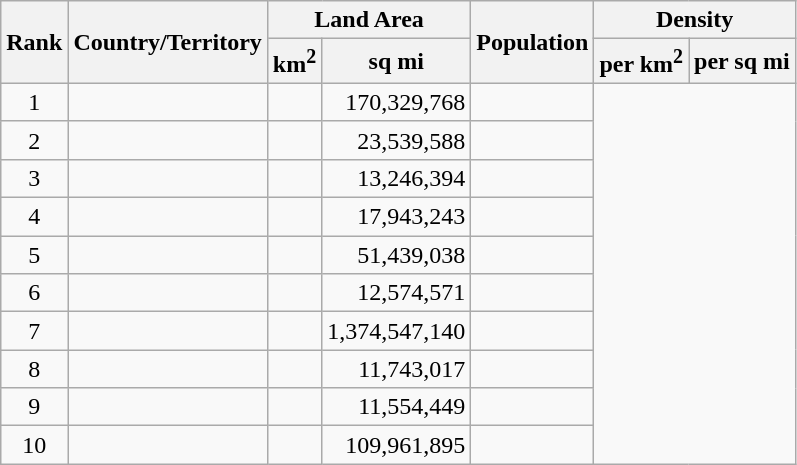<table class="sortable wikitable" style="text-align:right">
<tr>
<th rowspan="2" data-sort-type="number">Rank</th>
<th rowspan="2">Country/Territory</th>
<th colspan="2">Land Area</th>
<th rowspan="2">Population</th>
<th colspan="2">Density</th>
</tr>
<tr>
<th>km<sup>2</sup></th>
<th>sq mi</th>
<th>per km<sup>2</sup></th>
<th>per sq mi</th>
</tr>
<tr>
<td align="center">1</td>
<td align="left"></td>
<td></td>
<td>170,329,768</td>
<td></td>
</tr>
<tr>
<td align="center">2</td>
<td align="left"></td>
<td></td>
<td>23,539,588</td>
<td></td>
</tr>
<tr>
<td align="center">3</td>
<td align="left"></td>
<td></td>
<td>13,246,394</td>
<td></td>
</tr>
<tr>
<td align="center">4</td>
<td align="left"></td>
<td></td>
<td>17,943,243</td>
<td></td>
</tr>
<tr>
<td align="center">5</td>
<td align="left"></td>
<td></td>
<td>51,439,038</td>
<td></td>
</tr>
<tr>
<td align="center">6</td>
<td align="left"></td>
<td></td>
<td>12,574,571</td>
<td></td>
</tr>
<tr>
<td align="center">7</td>
<td align="left"></td>
<td></td>
<td>1,374,547,140</td>
<td></td>
</tr>
<tr>
<td align="center">8</td>
<td align="left"></td>
<td></td>
<td>11,743,017</td>
<td></td>
</tr>
<tr>
<td align="center">9</td>
<td align="left"></td>
<td></td>
<td>11,554,449</td>
<td></td>
</tr>
<tr>
<td align="center">10</td>
<td align="left"></td>
<td></td>
<td>109,961,895</td>
<td></td>
</tr>
</table>
